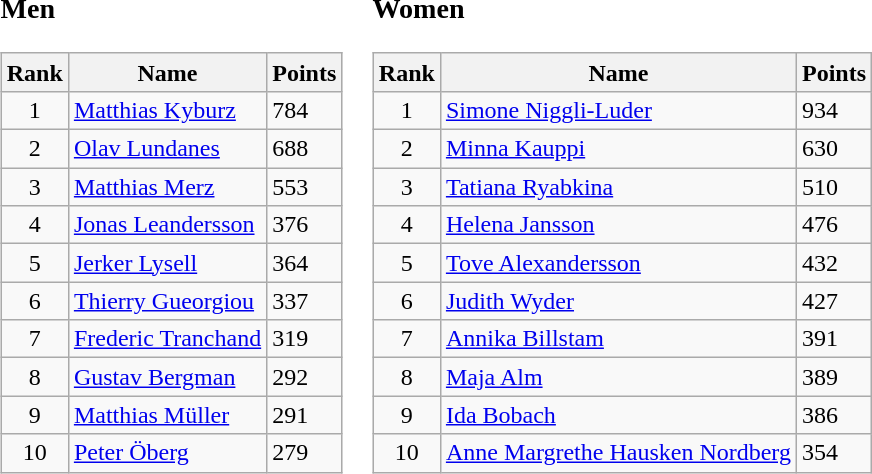<table border="0">
<tr>
<td valign="top"><br><h3>Men</h3><table class="wikitable">
<tr>
<th>Rank</th>
<th>Name</th>
<th>Points</th>
</tr>
<tr>
<td align=center>1</td>
<td> <a href='#'>Matthias Kyburz</a></td>
<td>784</td>
</tr>
<tr>
<td align=center>2</td>
<td> <a href='#'>Olav Lundanes</a></td>
<td>688</td>
</tr>
<tr>
<td align=center>3</td>
<td> <a href='#'>Matthias Merz</a></td>
<td>553</td>
</tr>
<tr>
<td align=center>4</td>
<td> <a href='#'>Jonas Leandersson</a></td>
<td>376</td>
</tr>
<tr>
<td align=center>5</td>
<td> <a href='#'>Jerker Lysell</a></td>
<td>364</td>
</tr>
<tr>
<td align=center>6</td>
<td> <a href='#'>Thierry Gueorgiou</a></td>
<td>337</td>
</tr>
<tr>
<td align=center>7</td>
<td> <a href='#'>Frederic Tranchand</a></td>
<td>319</td>
</tr>
<tr>
<td align=center>8</td>
<td> <a href='#'>Gustav Bergman</a></td>
<td>292</td>
</tr>
<tr>
<td align=center>9</td>
<td> <a href='#'>Matthias Müller</a></td>
<td>291</td>
</tr>
<tr>
<td align=center>10</td>
<td> <a href='#'>Peter Öberg</a></td>
<td>279</td>
</tr>
</table>
</td>
<td valign="top"><br><h3>Women</h3><table class="wikitable">
<tr>
<th>Rank</th>
<th>Name</th>
<th>Points</th>
</tr>
<tr>
<td align=center>1</td>
<td> <a href='#'>Simone Niggli-Luder</a></td>
<td>934</td>
</tr>
<tr>
<td align=center>2</td>
<td> <a href='#'>Minna Kauppi</a></td>
<td>630</td>
</tr>
<tr>
<td align=center>3</td>
<td> <a href='#'>Tatiana Ryabkina</a></td>
<td>510</td>
</tr>
<tr>
<td align=center>4</td>
<td> <a href='#'>Helena Jansson</a></td>
<td>476</td>
</tr>
<tr>
<td align=center>5</td>
<td> <a href='#'>Tove Alexandersson</a></td>
<td>432</td>
</tr>
<tr>
<td align=center>6</td>
<td> <a href='#'>Judith Wyder</a></td>
<td>427</td>
</tr>
<tr>
<td align=center>7</td>
<td> <a href='#'>Annika Billstam</a></td>
<td>391</td>
</tr>
<tr>
<td align=center>8</td>
<td> <a href='#'>Maja Alm</a></td>
<td>389</td>
</tr>
<tr>
<td align=center>9</td>
<td> <a href='#'>Ida Bobach</a></td>
<td>386</td>
</tr>
<tr>
<td align=center>10</td>
<td> <a href='#'>Anne Margrethe Hausken Nordberg</a></td>
<td>354</td>
</tr>
</table>
</td>
</tr>
</table>
